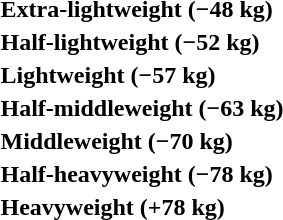<table>
<tr>
<th rowspan=2 style="text-align:left;">Extra-lightweight (−48 kg)</th>
<td rowspan=2></td>
<td rowspan=2></td>
<td></td>
</tr>
<tr>
<td></td>
</tr>
<tr>
<th rowspan=2 style="text-align:left;">Half-lightweight (−52 kg)</th>
<td rowspan=2></td>
<td rowspan=2></td>
<td></td>
</tr>
<tr>
<td></td>
</tr>
<tr>
<th rowspan=2 style="text-align:left;">Lightweight (−57 kg)</th>
<td rowspan=2></td>
<td rowspan=2></td>
<td></td>
</tr>
<tr>
<td></td>
</tr>
<tr>
<th rowspan=2 style="text-align:left;">Half-middleweight (−63 kg)</th>
<td rowspan=2></td>
<td rowspan=2></td>
<td></td>
</tr>
<tr>
<td></td>
</tr>
<tr>
<th rowspan=2 style="text-align:left;">Middleweight (−70 kg)</th>
<td rowspan=2></td>
<td rowspan=2></td>
<td></td>
</tr>
<tr>
<td></td>
</tr>
<tr>
<th rowspan=2 style="text-align:left;">Half-heavyweight (−78 kg)</th>
<td rowspan=2></td>
<td rowspan=2></td>
<td></td>
</tr>
<tr>
<td></td>
</tr>
<tr>
<th rowspan=2 style="text-align:left;">Heavyweight (+78 kg)</th>
<td rowspan=2></td>
<td rowspan=2></td>
<td></td>
</tr>
<tr>
<td></td>
</tr>
</table>
